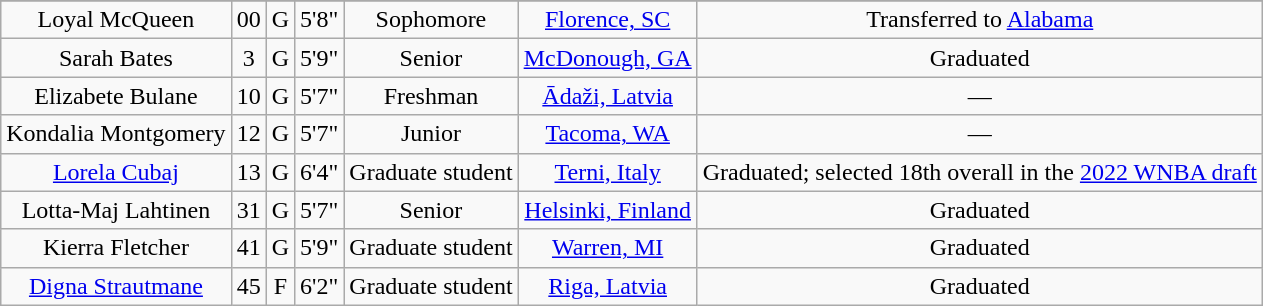<table class="wikitable sortable" border="1" style="text-align: center;">
<tr align=center>
</tr>
<tr>
<td>Loyal McQueen</td>
<td>00</td>
<td>G</td>
<td>5'8"</td>
<td>Sophomore</td>
<td><a href='#'>Florence, SC</a></td>
<td>Transferred to <a href='#'>Alabama</a></td>
</tr>
<tr>
<td>Sarah Bates</td>
<td>3</td>
<td>G</td>
<td>5'9"</td>
<td> Senior</td>
<td><a href='#'>McDonough, GA</a></td>
<td>Graduated</td>
</tr>
<tr>
<td>Elizabete Bulane</td>
<td>10</td>
<td>G</td>
<td>5'7"</td>
<td>Freshman</td>
<td><a href='#'>Ādaži, Latvia</a></td>
<td>—</td>
</tr>
<tr>
<td>Kondalia Montgomery</td>
<td>12</td>
<td>G</td>
<td>5'7"</td>
<td>Junior</td>
<td><a href='#'>Tacoma, WA</a></td>
<td>—</td>
</tr>
<tr>
<td><a href='#'>Lorela Cubaj</a></td>
<td>13</td>
<td>G</td>
<td>6'4"</td>
<td>Graduate student</td>
<td><a href='#'>Terni, Italy</a></td>
<td>Graduated; selected 18th overall in the <a href='#'>2022 WNBA draft</a></td>
</tr>
<tr>
<td>Lotta-Maj Lahtinen</td>
<td>31</td>
<td>G</td>
<td>5'7"</td>
<td>Senior</td>
<td><a href='#'>Helsinki, Finland</a></td>
<td>Graduated</td>
</tr>
<tr>
<td>Kierra Fletcher</td>
<td>41</td>
<td>G</td>
<td>5'9"</td>
<td>Graduate student</td>
<td><a href='#'>Warren, MI</a></td>
<td>Graduated</td>
</tr>
<tr>
<td><a href='#'>Digna Strautmane</a></td>
<td>45</td>
<td>F</td>
<td>6'2"</td>
<td>Graduate student</td>
<td><a href='#'>Riga, Latvia</a></td>
<td>Graduated</td>
</tr>
</table>
